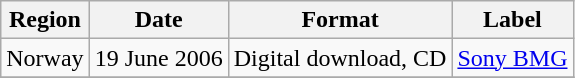<table class=wikitable>
<tr>
<th>Region</th>
<th>Date</th>
<th>Format</th>
<th>Label</th>
</tr>
<tr>
<td>Norway</td>
<td>19 June 2006</td>
<td>Digital download, CD</td>
<td><a href='#'>Sony BMG</a></td>
</tr>
<tr>
</tr>
</table>
